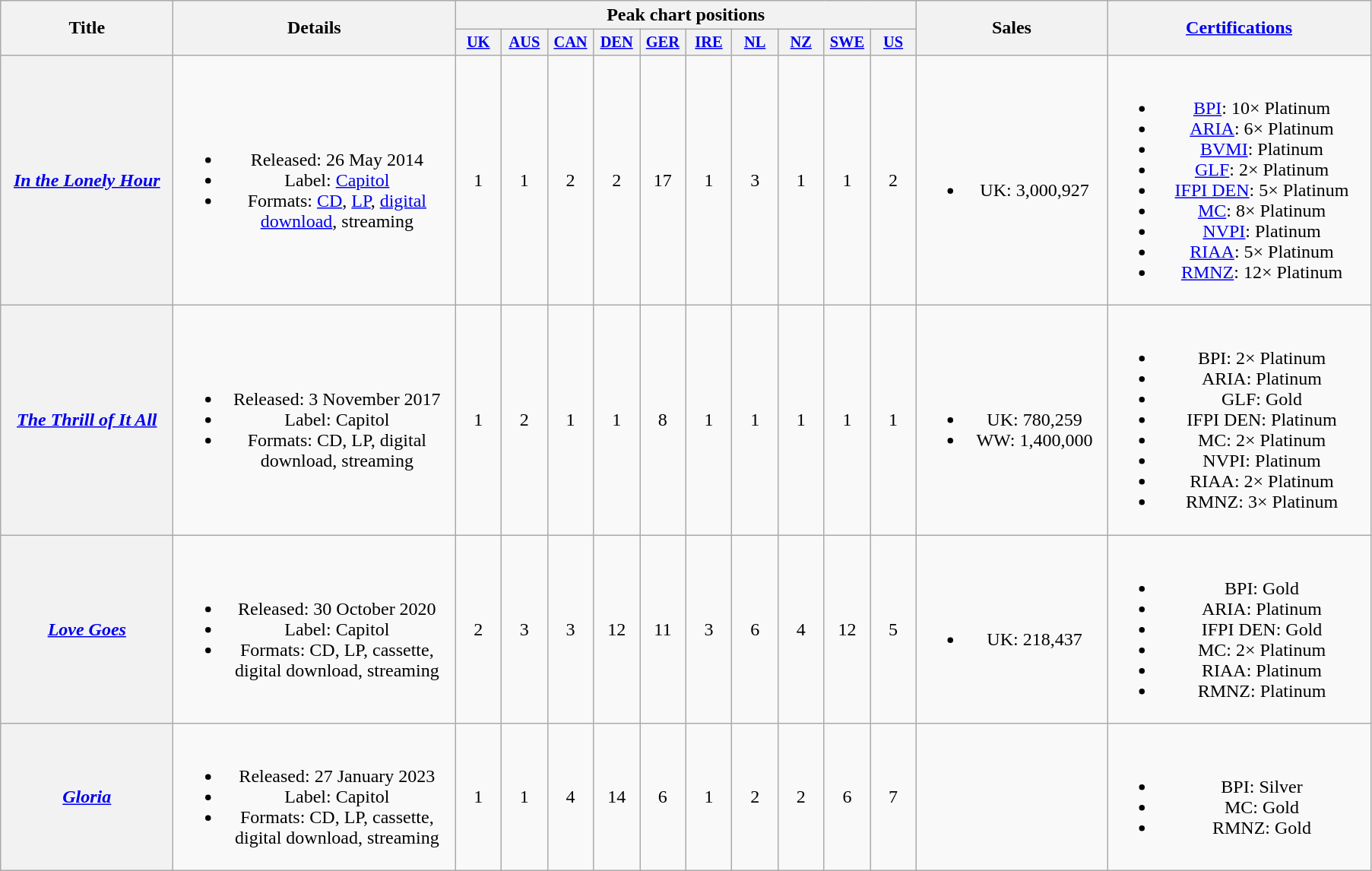<table class="wikitable plainrowheaders" style="text-align:center;">
<tr>
<th scope="col" rowspan="2" style="width:9em;">Title</th>
<th scope="col" rowspan="2" style="width:15em;">Details</th>
<th scope="col" colspan="10">Peak chart positions</th>
<th scope="col" rowspan="2" style="width:10em;">Sales</th>
<th scope="col" rowspan="2" style="width:14em;"><a href='#'>Certifications</a></th>
</tr>
<tr>
<th scope="col" style="width:2.5em;font-size:85%;"><a href='#'>UK</a><br></th>
<th scope="col" style="width:2.5em;font-size:85%;"><a href='#'>AUS</a><br></th>
<th scope="col" style="width:2.5em;font-size:85%;"><a href='#'>CAN</a><br></th>
<th scope="col" style="width:2.5em;font-size:85%;"><a href='#'>DEN</a><br></th>
<th scope="col" style="width:2.5em;font-size:85%;"><a href='#'>GER</a><br></th>
<th scope="col" style="width:2.5em;font-size:85%;"><a href='#'>IRE</a><br></th>
<th scope="col" style="width:2.5em;font-size:85%;"><a href='#'>NL</a><br></th>
<th scope="col" style="width:2.5em;font-size:85%;"><a href='#'>NZ</a><br></th>
<th scope="col" style="width:2.5em;font-size:85%;"><a href='#'>SWE</a><br></th>
<th scope="col" style="width:2.5em;font-size:85%;"><a href='#'>US</a><br></th>
</tr>
<tr>
<th scope="row"><em><a href='#'>In the Lonely Hour</a></em></th>
<td><br><ul><li>Released: 26 May 2014</li><li>Label: <a href='#'>Capitol</a></li><li>Formats: <a href='#'>CD</a>, <a href='#'>LP</a>, <a href='#'>digital download</a>, streaming</li></ul></td>
<td>1</td>
<td>1</td>
<td>2</td>
<td>2</td>
<td>17</td>
<td>1</td>
<td>3</td>
<td>1</td>
<td>1</td>
<td>2</td>
<td><br><ul><li>UK: 3,000,927</li></ul></td>
<td><br><ul><li><a href='#'>BPI</a>: 10× Platinum</li><li><a href='#'>ARIA</a>: 6× Platinum</li><li><a href='#'>BVMI</a>: Platinum</li><li><a href='#'>GLF</a>: 2× Platinum</li><li><a href='#'>IFPI DEN</a>: 5× Platinum</li><li><a href='#'>MC</a>: 8× Platinum</li><li><a href='#'>NVPI</a>: Platinum</li><li><a href='#'>RIAA</a>: 5× Platinum</li><li><a href='#'>RMNZ</a>: 12× Platinum</li></ul></td>
</tr>
<tr>
<th scope="row"><em><a href='#'>The Thrill of It All</a></em></th>
<td><br><ul><li>Released: 3 November 2017</li><li>Label: Capitol</li><li>Formats: CD, LP, digital download, streaming</li></ul></td>
<td>1</td>
<td>2</td>
<td>1</td>
<td>1</td>
<td>8</td>
<td>1</td>
<td>1</td>
<td>1</td>
<td>1</td>
<td>1</td>
<td><br><ul><li>UK: 780,259</li><li>WW: 1,400,000</li></ul></td>
<td><br><ul><li>BPI: 2× Platinum</li><li>ARIA: Platinum</li><li>GLF: Gold</li><li>IFPI DEN: Platinum</li><li>MC: 2× Platinum</li><li>NVPI: Platinum</li><li>RIAA: 2× Platinum</li><li>RMNZ: 3× Platinum</li></ul></td>
</tr>
<tr>
<th scope="row"><em><a href='#'>Love Goes</a></em></th>
<td><br><ul><li>Released: 30 October 2020</li><li>Label: Capitol</li><li>Formats: CD, LP, cassette, digital download, streaming</li></ul></td>
<td>2</td>
<td>3</td>
<td>3</td>
<td>12</td>
<td>11</td>
<td>3</td>
<td>6</td>
<td>4</td>
<td>12</td>
<td>5</td>
<td><br><ul><li>UK: 218,437</li></ul></td>
<td><br><ul><li>BPI: Gold</li><li>ARIA: Platinum</li><li>IFPI DEN: Gold</li><li>MC: 2× Platinum</li><li>RIAA: Platinum</li><li>RMNZ: Platinum</li></ul></td>
</tr>
<tr>
<th scope="row"><em><a href='#'>Gloria</a></em></th>
<td><br><ul><li>Released: 27 January 2023</li><li>Label: Capitol</li><li>Formats: CD, LP, cassette, digital download, streaming</li></ul></td>
<td>1</td>
<td>1</td>
<td>4</td>
<td>14</td>
<td>6</td>
<td>1</td>
<td>2</td>
<td>2</td>
<td>6</td>
<td>7</td>
<td></td>
<td><br><ul><li>BPI: Silver</li><li>MC: Gold</li><li>RMNZ: Gold</li></ul></td>
</tr>
</table>
